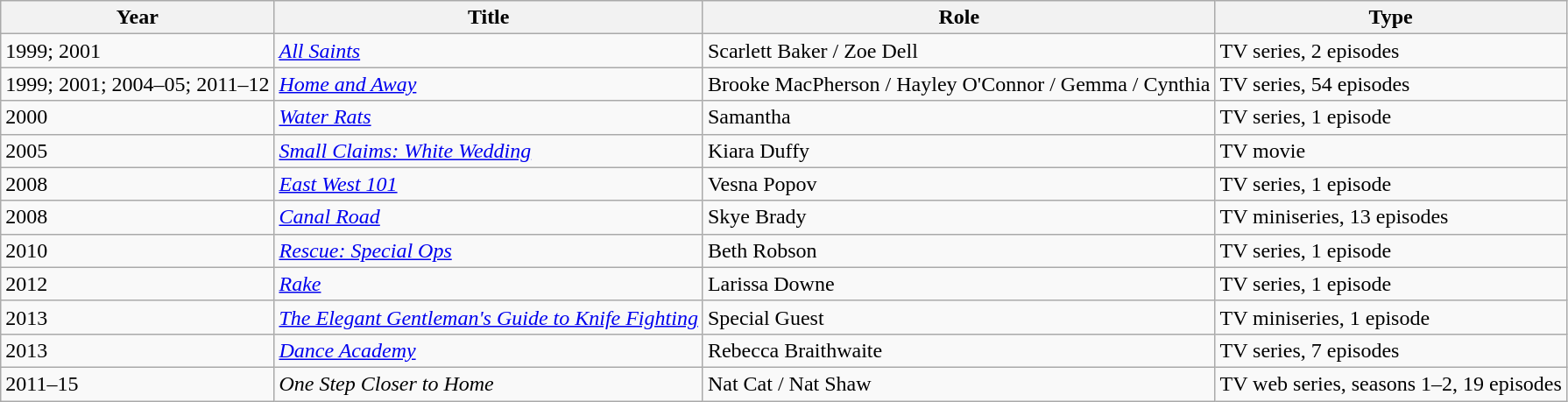<table class="wikitable">
<tr>
<th>Year</th>
<th>Title</th>
<th>Role</th>
<th>Type</th>
</tr>
<tr>
<td>1999; 2001</td>
<td><em><a href='#'>All Saints</a></em></td>
<td>Scarlett Baker / Zoe Dell</td>
<td>TV series, 2 episodes</td>
</tr>
<tr>
<td>1999; 2001; 2004–05; 2011–12</td>
<td><em><a href='#'>Home and Away</a></em></td>
<td>Brooke MacPherson / Hayley O'Connor / Gemma / Cynthia</td>
<td>TV series, 54 episodes</td>
</tr>
<tr>
<td>2000</td>
<td><em><a href='#'>Water Rats</a></em></td>
<td>Samantha</td>
<td>TV series, 1 episode</td>
</tr>
<tr>
<td>2005</td>
<td><em><a href='#'>Small Claims: White Wedding</a></em></td>
<td>Kiara Duffy</td>
<td>TV movie</td>
</tr>
<tr>
<td>2008</td>
<td><em><a href='#'>East West 101</a></em></td>
<td>Vesna Popov</td>
<td>TV series, 1 episode</td>
</tr>
<tr>
<td>2008</td>
<td><em><a href='#'>Canal Road</a></em></td>
<td>Skye Brady</td>
<td>TV miniseries, 13 episodes</td>
</tr>
<tr>
<td>2010</td>
<td><em><a href='#'>Rescue: Special Ops</a></em></td>
<td>Beth Robson</td>
<td>TV series, 1 episode</td>
</tr>
<tr>
<td>2012</td>
<td><em><a href='#'>Rake</a></em></td>
<td>Larissa Downe</td>
<td>TV series, 1 episode</td>
</tr>
<tr>
<td>2013</td>
<td><em><a href='#'>The Elegant Gentleman's Guide to Knife Fighting</a></em></td>
<td>Special Guest</td>
<td>TV miniseries, 1 episode</td>
</tr>
<tr>
<td>2013</td>
<td><em><a href='#'>Dance Academy</a></em></td>
<td>Rebecca Braithwaite</td>
<td>TV series, 7 episodes</td>
</tr>
<tr>
<td>2011–15</td>
<td><em>One Step Closer to Home</em></td>
<td>Nat Cat / Nat Shaw</td>
<td>TV web series, seasons 1–2, 19 episodes</td>
</tr>
</table>
